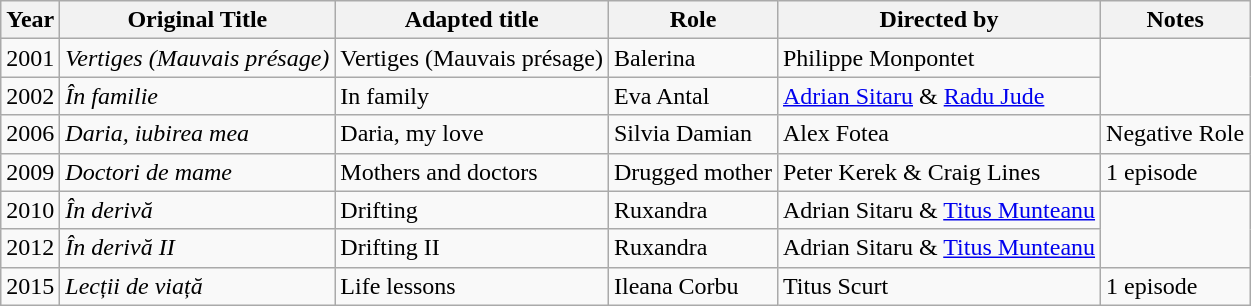<table class="wikitable sortable">
<tr>
<th>Year</th>
<th>Original Title</th>
<th>Adapted title</th>
<th>Role</th>
<th>Directed by</th>
<th>Notes</th>
</tr>
<tr>
<td>2001</td>
<td><em>Vertiges (Mauvais présage)</em></td>
<td>Vertiges (Mauvais présage)</td>
<td>Balerina</td>
<td>Philippe Monpontet</td>
</tr>
<tr>
<td>2002</td>
<td><em>În familie</em></td>
<td>In family</td>
<td>Eva Antal</td>
<td><a href='#'>Adrian Sitaru</a> & <a href='#'>Radu Jude</a></td>
</tr>
<tr>
<td>2006</td>
<td><em>Daria, iubirea mea</em></td>
<td>Daria, my love</td>
<td>Silvia Damian</td>
<td>Alex Fotea</td>
<td>Negative Role</td>
</tr>
<tr>
<td>2009</td>
<td><em>Doctori de mame</em></td>
<td>Mothers and doctors</td>
<td>Drugged mother</td>
<td>Peter Kerek & Craig Lines</td>
<td>1 episode</td>
</tr>
<tr>
<td>2010</td>
<td><em>În derivă</em></td>
<td>Drifting</td>
<td>Ruxandra</td>
<td>Adrian Sitaru & <a href='#'>Titus Munteanu</a></td>
</tr>
<tr>
<td>2012</td>
<td><em>În derivă II</em></td>
<td>Drifting II</td>
<td>Ruxandra</td>
<td>Adrian Sitaru & <a href='#'>Titus Munteanu</a></td>
</tr>
<tr>
<td>2015</td>
<td><em>Lecții de viață</em></td>
<td>Life lessons</td>
<td>Ileana Corbu</td>
<td>Titus Scurt</td>
<td>1 episode</td>
</tr>
</table>
